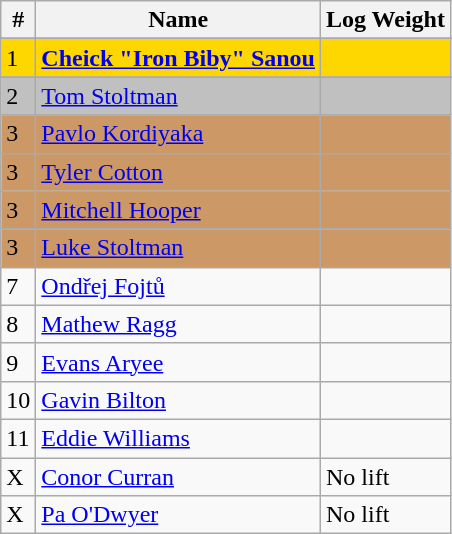<table class="wikitable" style="display: inline-table">
<tr>
<th>#</th>
<th>Name</th>
<th>Log Weight</th>
</tr>
<tr>
</tr>
<tr style="background:gold;">
<td>1</td>
<td> <strong><a href='#'>Cheick "Iron Biby" Sanou</a></strong></td>
<td></td>
</tr>
<tr>
</tr>
<tr style="background:silver;">
<td>2</td>
<td> <a href='#'>Tom Stoltman</a></td>
<td></td>
</tr>
<tr style="background:#c96;">
<td>3</td>
<td> <a href='#'>Pavlo Kordiyaka</a></td>
<td></td>
</tr>
<tr style="background:#c96;">
<td>3</td>
<td> <a href='#'>Tyler Cotton</a></td>
<td></td>
</tr>
<tr style="background:#c96;">
<td>3</td>
<td> <a href='#'>Mitchell Hooper</a></td>
<td></td>
</tr>
<tr style="background:#c96;">
<td>3</td>
<td> <a href='#'>Luke Stoltman</a></td>
<td></td>
</tr>
<tr>
<td>7</td>
<td> <a href='#'>Ondřej Fojtů</a></td>
<td></td>
</tr>
<tr>
<td>8</td>
<td> <a href='#'>Mathew Ragg</a></td>
<td></td>
</tr>
<tr>
<td>9</td>
<td> <a href='#'>Evans Aryee</a></td>
<td></td>
</tr>
<tr>
<td>10</td>
<td> <a href='#'>Gavin Bilton</a></td>
<td></td>
</tr>
<tr>
<td>11</td>
<td> <a href='#'>Eddie Williams</a></td>
<td></td>
</tr>
<tr>
<td>X</td>
<td> <a href='#'>Conor Curran</a></td>
<td>No lift</td>
</tr>
<tr>
<td>X</td>
<td> <a href='#'>Pa O'Dwyer</a></td>
<td>No lift</td>
</tr>
</table>
